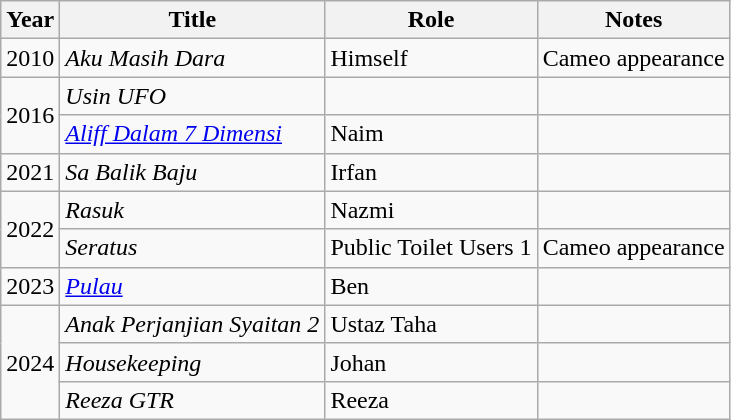<table class="wikitable">
<tr>
<th>Year</th>
<th>Title</th>
<th>Role</th>
<th>Notes</th>
</tr>
<tr>
<td>2010</td>
<td><em>Aku Masih Dara</em></td>
<td>Himself</td>
<td>Cameo appearance</td>
</tr>
<tr>
<td rowspan="2">2016</td>
<td><em>Usin UFO</em></td>
<td></td>
<td></td>
</tr>
<tr>
<td><em><a href='#'>Aliff Dalam 7 Dimensi</a></em></td>
<td>Naim</td>
<td></td>
</tr>
<tr>
<td>2021</td>
<td><em>Sa Balik Baju</em></td>
<td>Irfan</td>
<td></td>
</tr>
<tr>
<td rowspan="2">2022</td>
<td><em>Rasuk</em></td>
<td>Nazmi</td>
<td></td>
</tr>
<tr>
<td><em>Seratus</em></td>
<td>Public Toilet Users 1</td>
<td>Cameo appearance</td>
</tr>
<tr>
<td>2023</td>
<td><em><a href='#'>Pulau</a></em></td>
<td>Ben</td>
<td></td>
</tr>
<tr>
<td rowspan="3">2024</td>
<td><em>Anak Perjanjian Syaitan 2</em></td>
<td>Ustaz Taha</td>
<td></td>
</tr>
<tr>
<td><em>Housekeeping</em></td>
<td>Johan</td>
<td></td>
</tr>
<tr>
<td><em>Reeza GTR</em></td>
<td>Reeza</td>
<td></td>
</tr>
</table>
